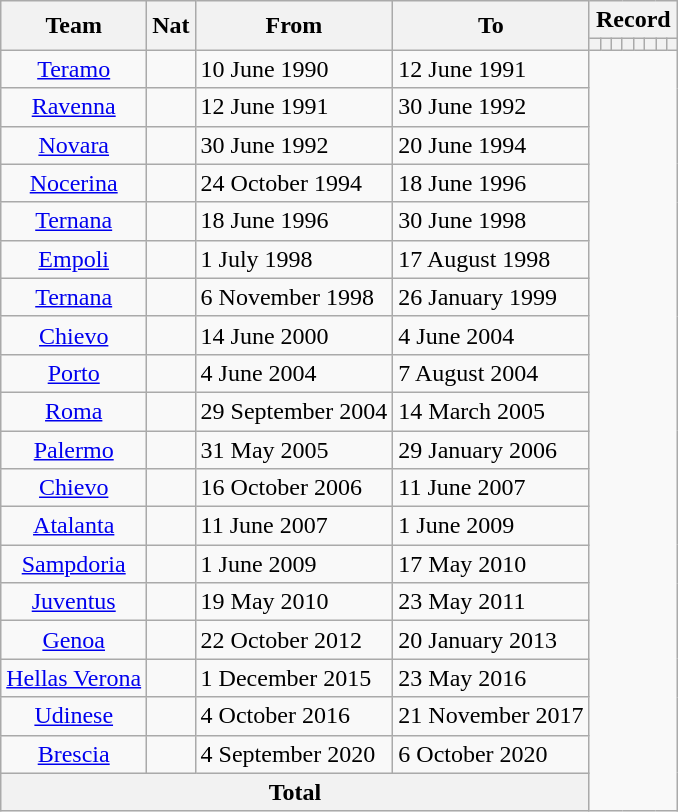<table class="wikitable" style="text-align: center">
<tr>
<th rowspan="2">Team</th>
<th rowspan="2">Nat</th>
<th rowspan="2">From</th>
<th rowspan="2">To</th>
<th colspan="8">Record</th>
</tr>
<tr>
<th></th>
<th></th>
<th></th>
<th></th>
<th></th>
<th></th>
<th></th>
<th></th>
</tr>
<tr>
<td><a href='#'>Teramo</a></td>
<td></td>
<td align=left>10 June 1990</td>
<td align=left>12 June 1991<br></td>
</tr>
<tr>
<td><a href='#'>Ravenna</a></td>
<td></td>
<td align=left>12 June 1991</td>
<td align=left>30 June 1992<br></td>
</tr>
<tr>
<td><a href='#'>Novara</a></td>
<td></td>
<td align=left>30 June 1992</td>
<td align=left>20 June 1994<br></td>
</tr>
<tr>
<td><a href='#'>Nocerina</a></td>
<td></td>
<td align=left>24 October 1994</td>
<td align=left>18 June 1996<br></td>
</tr>
<tr>
<td><a href='#'>Ternana</a></td>
<td></td>
<td align=left>18 June 1996</td>
<td align=left>30 June 1998<br></td>
</tr>
<tr>
<td><a href='#'>Empoli</a></td>
<td></td>
<td align=left>1 July 1998</td>
<td align=left>17 August 1998<br></td>
</tr>
<tr>
<td><a href='#'>Ternana</a></td>
<td></td>
<td align=left>6 November 1998</td>
<td align=left>26 January 1999<br></td>
</tr>
<tr>
<td><a href='#'>Chievo</a></td>
<td></td>
<td align=left>14 June 2000</td>
<td align=left>4 June 2004<br></td>
</tr>
<tr>
<td><a href='#'>Porto</a></td>
<td></td>
<td align=left>4 June 2004</td>
<td align=left>7 August 2004<br></td>
</tr>
<tr>
<td><a href='#'>Roma</a></td>
<td></td>
<td align=left>29 September 2004</td>
<td align=left>14 March 2005<br></td>
</tr>
<tr>
<td><a href='#'>Palermo</a></td>
<td></td>
<td align=left>31 May 2005</td>
<td align=left>29 January 2006<br></td>
</tr>
<tr>
<td><a href='#'>Chievo</a></td>
<td></td>
<td align=left>16 October 2006</td>
<td align=left>11 June 2007<br></td>
</tr>
<tr>
<td><a href='#'>Atalanta</a></td>
<td></td>
<td align=left>11 June 2007</td>
<td align=left>1 June 2009<br></td>
</tr>
<tr>
<td><a href='#'>Sampdoria</a></td>
<td></td>
<td align=left>1 June 2009</td>
<td align=left>17 May 2010<br></td>
</tr>
<tr>
<td><a href='#'>Juventus</a></td>
<td></td>
<td align=left>19 May 2010</td>
<td align=left>23 May 2011<br></td>
</tr>
<tr>
<td><a href='#'>Genoa</a></td>
<td></td>
<td align=left>22 October 2012</td>
<td align=left>20 January 2013<br></td>
</tr>
<tr>
<td><a href='#'>Hellas Verona</a></td>
<td></td>
<td align=left>1 December 2015</td>
<td align=left>23 May 2016<br></td>
</tr>
<tr>
<td><a href='#'>Udinese</a></td>
<td></td>
<td align=left>4 October 2016</td>
<td align=left>21 November 2017<br></td>
</tr>
<tr>
<td><a href='#'>Brescia</a></td>
<td></td>
<td align=left>4 September 2020</td>
<td align=left>6 October 2020<br></td>
</tr>
<tr>
<th colspan="4">Total<br></th>
</tr>
</table>
